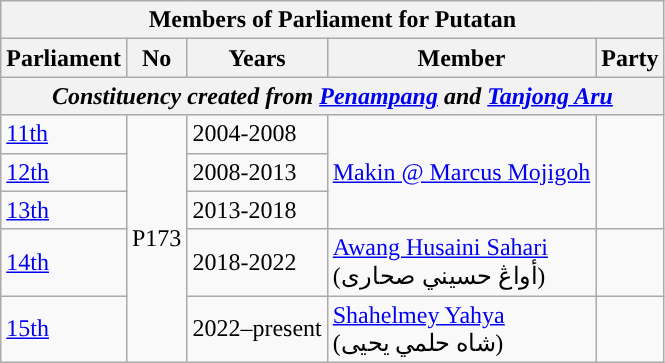<table class=wikitable>
<tr>
<th colspan="5">Members of Parliament for Putatan</th>
</tr>
<tr>
<th>Parliament</th>
<th>No</th>
<th>Years</th>
<th>Member</th>
<th>Party</th>
</tr>
<tr>
<th colspan="5" align="center"><em>Constituency created from <a href='#'>Penampang</a> and <a href='#'>Tanjong Aru</a></em></th>
</tr>
<tr>
<td><a href='#'>11th</a></td>
<td rowspan="5">P173</td>
<td>2004-2008</td>
<td rowspan=3><a href='#'>Makin @ Marcus Mojigoh</a></td>
<td rowspan=3></td>
</tr>
<tr>
<td><a href='#'>12th</a></td>
<td>2008-2013</td>
</tr>
<tr>
<td><a href='#'>13th</a></td>
<td>2013-2018</td>
</tr>
<tr>
<td><a href='#'>14th</a></td>
<td>2018-2022</td>
<td><a href='#'>Awang Husaini Sahari</a> <br>(أواڠ حسيني صحارى)</td>
<td></td>
</tr>
<tr>
<td><a href='#'>15th</a></td>
<td>2022–present</td>
<td><a href='#'>Shahelmey Yahya</a> <br>(شاه حلمي يحيى)</td>
<td></td>
</tr>
</table>
